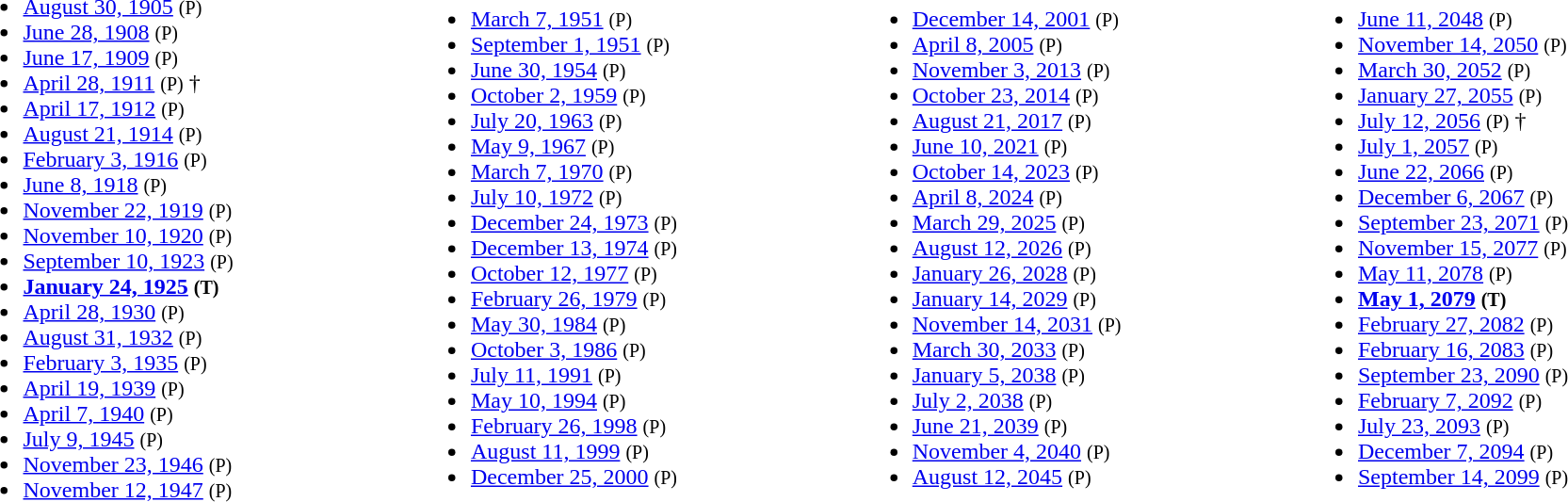<table style="width:100%;">
<tr>
<td><br><ul><li><a href='#'>August 30, 1905</a> <small>(P)</small></li><li><a href='#'>June 28, 1908</a> <small>(P)</small></li><li><a href='#'>June 17, 1909</a> <small>(P)</small></li><li><a href='#'>April 28, 1911</a> <small>(P)</small> †</li><li><a href='#'>April 17, 1912</a> <small>(P)</small></li><li><a href='#'>August 21, 1914</a> <small>(P)</small></li><li><a href='#'>February 3, 1916</a> <small>(P)</small></li><li><a href='#'>June 8, 1918</a> <small>(P)</small></li><li><a href='#'>November 22, 1919</a> <small>(P)</small></li><li><a href='#'>November 10, 1920</a> <small>(P)</small></li><li><a href='#'>September 10, 1923</a> <small>(P)</small></li><li><strong><a href='#'>January 24, 1925</a> <small>(T)</small></strong></li><li><a href='#'>April 28, 1930</a> <small>(P)</small></li><li><a href='#'>August 31, 1932</a> <small>(P)</small></li><li><a href='#'>February 3, 1935</a> <small>(P)</small></li><li><a href='#'>April 19, 1939</a> <small>(P)</small></li><li><a href='#'>April 7, 1940</a> <small>(P)</small></li><li><a href='#'>July 9, 1945</a> <small>(P)</small></li><li><a href='#'>November 23, 1946</a> <small>(P)</small></li><li><a href='#'>November 12, 1947</a> <small>(P)</small></li></ul></td>
<td><br><ul><li><a href='#'>March 7, 1951</a> <small>(P)</small></li><li><a href='#'>September 1, 1951</a> <small>(P)</small></li><li><a href='#'>June 30, 1954</a> <small>(P)</small></li><li><a href='#'>October 2, 1959</a> <small>(P)</small></li><li><a href='#'>July 20, 1963</a> <small>(P)</small></li><li><a href='#'>May 9, 1967</a> <small>(P)</small></li><li><a href='#'>March 7, 1970</a> <small>(P)</small></li><li><a href='#'>July 10, 1972</a> <small>(P)</small></li><li><a href='#'>December 24, 1973</a> <small>(P)</small></li><li><a href='#'>December 13, 1974</a> <small>(P)</small></li><li><a href='#'>October 12, 1977</a> <small>(P)</small></li><li><a href='#'>February 26, 1979</a> <small>(P)</small></li><li><a href='#'>May 30, 1984</a> <small>(P)</small></li><li><a href='#'>October 3, 1986</a> <small>(P)</small></li><li><a href='#'>July 11, 1991</a> <small>(P)</small></li><li><a href='#'>May 10, 1994</a> <small>(P)</small></li><li><a href='#'>February 26, 1998</a> <small>(P)</small></li><li><a href='#'>August 11, 1999</a> <small>(P)</small></li><li><a href='#'>December 25, 2000</a> <small>(P)</small></li></ul></td>
<td><br><ul><li><a href='#'>December 14, 2001</a> <small>(P)</small></li><li><a href='#'>April 8, 2005</a> <small>(P)</small></li><li><a href='#'>November 3, 2013</a> <small>(P)</small></li><li><a href='#'>October 23, 2014</a> <small>(P)</small></li><li><a href='#'>August 21, 2017</a> <small>(P)</small></li><li><a href='#'>June 10, 2021</a> <small>(P)</small></li><li><a href='#'>October 14, 2023</a> <small>(P)</small></li><li><a href='#'>April 8, 2024</a> <small>(P)</small></li><li><a href='#'>March 29, 2025</a> <small>(P)</small></li><li> <a href='#'>August 12, 2026</a> <small>(P)</small></li><li><a href='#'>January 26, 2028</a> <small>(P)</small></li><li><a href='#'>January 14, 2029</a> <small>(P)</small></li><li><a href='#'>November 14, 2031</a> <small>(P)</small></li><li><a href='#'>March 30, 2033</a> <small>(P)</small></li><li><a href='#'>January 5, 2038</a> <small>(P)</small></li><li><a href='#'>July 2, 2038</a> <small>(P)</small></li><li><a href='#'>June 21, 2039</a> <small>(P)</small></li><li><a href='#'>November 4, 2040</a> <small>(P)</small></li><li><a href='#'>August 12, 2045</a> <small>(P)</small></li></ul></td>
<td><br><ul><li><a href='#'>June 11, 2048</a> <small>(P)</small></li><li><a href='#'>November 14, 2050</a> <small>(P)</small></li><li><a href='#'>March 30, 2052</a> <small>(P)</small></li><li><a href='#'>January 27, 2055</a> <small>(P)</small></li><li><a href='#'>July 12, 2056</a> <small>(P)</small> †</li><li><a href='#'>July 1, 2057</a> <small>(P)</small></li><li><a href='#'>June 22, 2066</a> <small>(P)</small></li><li><a href='#'>December 6, 2067</a> <small>(P)</small></li><li><a href='#'>September 23, 2071</a> <small>(P)</small></li><li><a href='#'>November 15, 2077</a> <small>(P)</small></li><li><a href='#'>May 11, 2078</a> <small>(P)</small></li><li><strong><a href='#'>May 1, 2079</a> <small>(T)</small></strong></li><li><a href='#'>February 27, 2082</a> <small>(P)</small></li><li><a href='#'>February 16, 2083</a> <small>(P)</small></li><li><a href='#'>September 23, 2090</a> <small>(P)</small></li><li><a href='#'>February 7, 2092</a> <small>(P)</small></li><li><a href='#'>July 23, 2093</a> <small>(P)</small></li><li><a href='#'>December 7, 2094</a> <small>(P)</small></li><li><a href='#'>September 14, 2099</a> <small>(P)</small></li></ul></td>
</tr>
</table>
